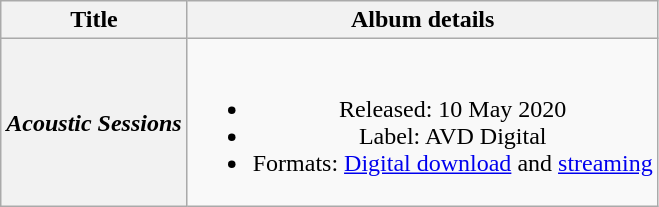<table class="wikitable plainrowheaders" style="text-align:center;" border="1">
<tr>
<th>Title</th>
<th>Album details</th>
</tr>
<tr>
<th scope="row"><em>Acoustic Sessions</em></th>
<td><br><ul><li>Released: 10 May 2020</li><li>Label: AVD Digital</li><li>Formats: <a href='#'>Digital download</a> and <a href='#'>streaming</a></li></ul></td>
</tr>
</table>
